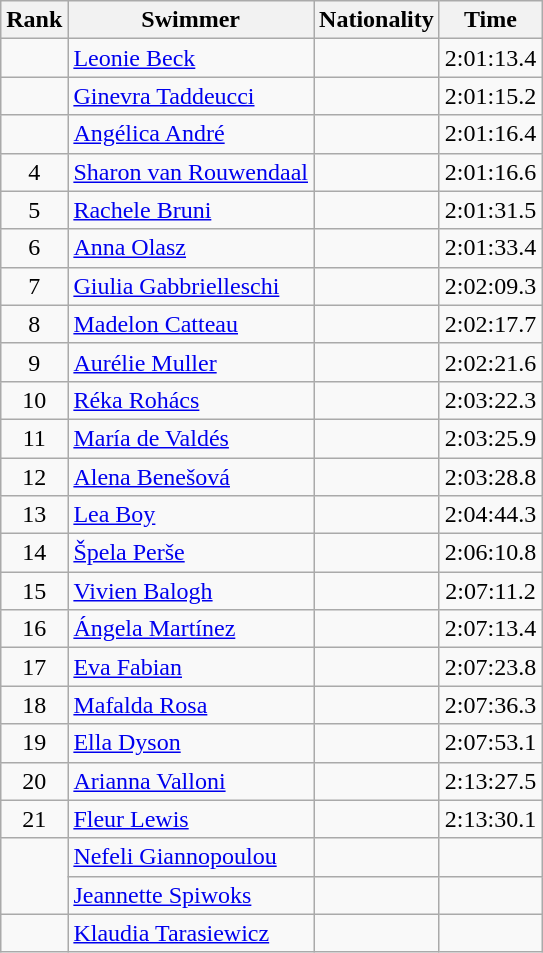<table class="wikitable sortable" style="text-align:center">
<tr>
<th>Rank</th>
<th>Swimmer</th>
<th>Nationality</th>
<th>Time</th>
</tr>
<tr>
<td></td>
<td align=left><a href='#'>Leonie Beck</a></td>
<td align=left></td>
<td>2:01:13.4</td>
</tr>
<tr>
<td></td>
<td align=left><a href='#'>Ginevra Taddeucci</a></td>
<td align=left></td>
<td>2:01:15.2</td>
</tr>
<tr>
<td></td>
<td align=left><a href='#'>Angélica André</a></td>
<td align=left></td>
<td>2:01:16.4</td>
</tr>
<tr>
<td>4</td>
<td align=left><a href='#'>Sharon van Rouwendaal</a></td>
<td align=left></td>
<td>2:01:16.6</td>
</tr>
<tr>
<td>5</td>
<td align=left><a href='#'>Rachele Bruni</a></td>
<td align=left></td>
<td>2:01:31.5</td>
</tr>
<tr>
<td>6</td>
<td align=left><a href='#'>Anna Olasz</a></td>
<td align=left></td>
<td>2:01:33.4</td>
</tr>
<tr>
<td>7</td>
<td align=left><a href='#'>Giulia Gabbrielleschi</a></td>
<td align=left></td>
<td>2:02:09.3</td>
</tr>
<tr>
<td>8</td>
<td align=left><a href='#'>Madelon Catteau</a></td>
<td align=left></td>
<td>2:02:17.7</td>
</tr>
<tr>
<td>9</td>
<td align=left><a href='#'>Aurélie Muller</a></td>
<td align=left></td>
<td>2:02:21.6</td>
</tr>
<tr>
<td>10</td>
<td align=left><a href='#'>Réka Rohács</a></td>
<td align=left></td>
<td>2:03:22.3</td>
</tr>
<tr>
<td>11</td>
<td align=left><a href='#'>María de Valdés</a></td>
<td align=left></td>
<td>2:03:25.9</td>
</tr>
<tr>
<td>12</td>
<td align=left><a href='#'>Alena Benešová</a></td>
<td align=left></td>
<td>2:03:28.8</td>
</tr>
<tr>
<td>13</td>
<td align=left><a href='#'>Lea Boy</a></td>
<td align=left></td>
<td>2:04:44.3</td>
</tr>
<tr>
<td>14</td>
<td align=left><a href='#'>Špela Perše</a></td>
<td align=left></td>
<td>2:06:10.8</td>
</tr>
<tr>
<td>15</td>
<td align=left><a href='#'>Vivien Balogh</a></td>
<td align=left></td>
<td>2:07:11.2</td>
</tr>
<tr>
<td>16</td>
<td align=left><a href='#'>Ángela Martínez</a></td>
<td align=left></td>
<td>2:07:13.4</td>
</tr>
<tr>
<td>17</td>
<td align=left><a href='#'>Eva Fabian</a></td>
<td align=left></td>
<td>2:07:23.8</td>
</tr>
<tr>
<td>18</td>
<td align=left><a href='#'>Mafalda Rosa</a></td>
<td align=left></td>
<td>2:07:36.3</td>
</tr>
<tr>
<td>19</td>
<td align=left><a href='#'>Ella Dyson</a></td>
<td align=left></td>
<td>2:07:53.1</td>
</tr>
<tr>
<td>20</td>
<td align=left><a href='#'>Arianna Valloni</a></td>
<td align=left></td>
<td>2:13:27.5</td>
</tr>
<tr>
<td>21</td>
<td align=left><a href='#'>Fleur Lewis</a></td>
<td align=left></td>
<td>2:13:30.1</td>
</tr>
<tr>
<td rowspan=2></td>
<td align=left><a href='#'>Nefeli Giannopoulou</a></td>
<td align=left></td>
<td></td>
</tr>
<tr>
<td align=left><a href='#'>Jeannette Spiwoks</a></td>
<td align=left></td>
<td></td>
</tr>
<tr>
<td></td>
<td align=left><a href='#'>Klaudia Tarasiewicz</a></td>
<td align=left></td>
<td></td>
</tr>
</table>
